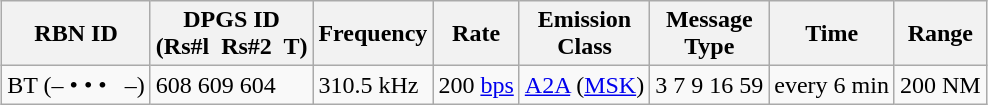<table class="wikitable collapsible collapsed" style="margin:1em auto 1em auto">
<tr>
<th>RBN ID</th>
<th>DPGS ID <br>(Rs#l  Rs#2  T)</th>
<th>Frequency</th>
<th>Rate</th>
<th>Emission <br> Class</th>
<th>Message <br> Type</th>
<th>Time</th>
<th>Range</th>
</tr>
<tr>
<td>BT (– • • •   –)</td>
<td>608 609 604</td>
<td>310.5 kHz</td>
<td>200 <a href='#'>bps</a></td>
<td><a href='#'>A2A</a> (<a href='#'>MSK</a>)</td>
<td>3 7 9 16 59</td>
<td>every 6 min</td>
<td>200 NM</td>
</tr>
</table>
